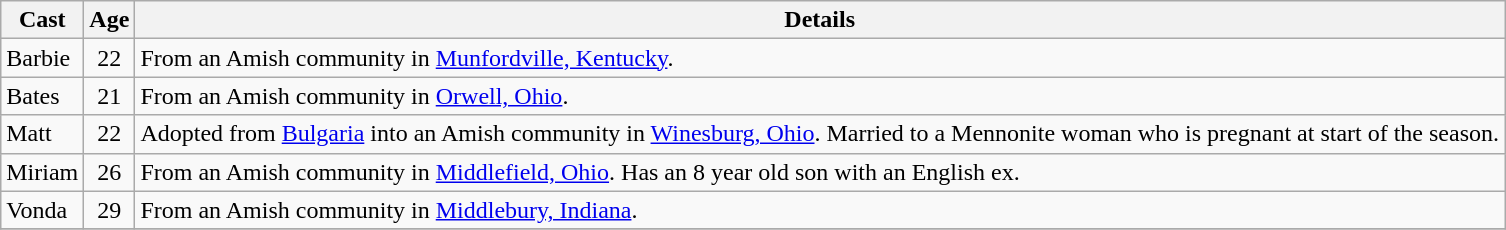<table class="wikitable">
<tr>
<th>Cast</th>
<th>Age</th>
<th>Details</th>
</tr>
<tr>
<td>Barbie</td>
<td style="text-align:center;">22</td>
<td>From an Amish community in <a href='#'>Munfordville, Kentucky</a>.</td>
</tr>
<tr>
<td>Bates</td>
<td style="text-align:center;">21</td>
<td>From an Amish community in <a href='#'>Orwell, Ohio</a>.</td>
</tr>
<tr>
<td>Matt</td>
<td style="text-align:center;">22</td>
<td>Adopted from <a href='#'>Bulgaria</a> into an Amish community in <a href='#'>Winesburg, Ohio</a>. Married to a Mennonite woman who is pregnant at start of the season.</td>
</tr>
<tr>
<td>Miriam</td>
<td style="text-align:center;">26</td>
<td>From an Amish community in <a href='#'>Middlefield, Ohio</a>. Has an 8 year old son with an English ex.</td>
</tr>
<tr>
<td>Vonda</td>
<td style="text-align:center;">29</td>
<td>From an Amish community in <a href='#'>Middlebury, Indiana</a>.</td>
</tr>
<tr>
</tr>
</table>
